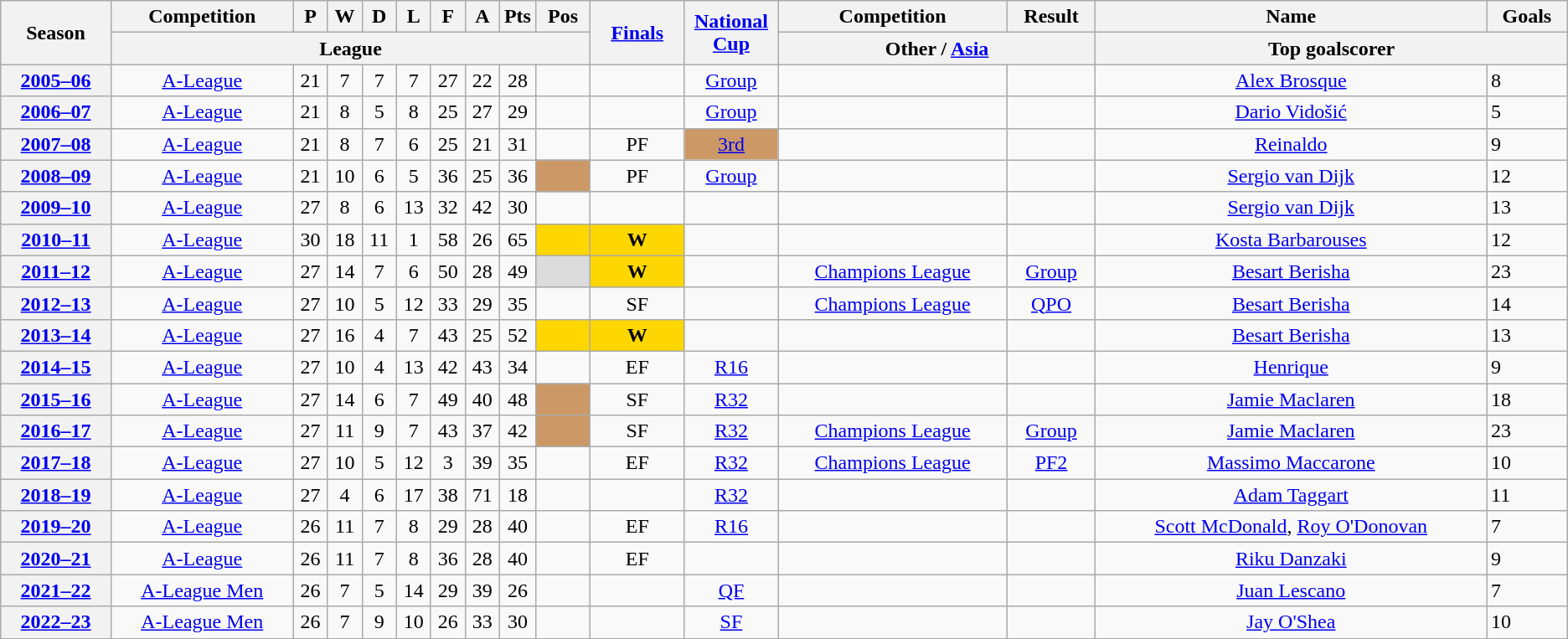<table class="wikitable sortable" style="text-align: center">
<tr>
<th scope="col" rowspan="2">Season</th>
<th scope="col">Competition</th>
<th width="20" scope="col">P</th>
<th width="20" scope="col">W</th>
<th width="20" scope="col">D</th>
<th width="20" scope="col">L</th>
<th width="20" scope="col">F</th>
<th width="20" scope="col">A</th>
<th width="20" scope="col">Pts</th>
<th scope="col">Pos</th>
<th rowspan="2" width=6% scope="col" class="unsortable"><a href='#'>Finals</a></th>
<th rowspan="2" width=6% scope="col" class="unsortable"><a href='#'>National Cup</a></th>
<th scope="col">Competition</th>
<th scope="col">Result</th>
<th scope="col">Name</th>
<th scope="col">Goals</th>
</tr>
<tr class="unsortable">
<th colspan="9" scope="col">League</th>
<th colspan="2" scope="col">Other / <a href='#'>Asia</a></th>
<th colspan="2" scope="col">Top goalscorer</th>
</tr>
<tr>
<th><a href='#'>2005–06</a></th>
<td><a href='#'>A-League</a></td>
<td>21</td>
<td>7</td>
<td>7</td>
<td>7</td>
<td>27</td>
<td>22</td>
<td>28</td>
<td></td>
<td></td>
<td><a href='#'>Group</a></td>
<td></td>
<td></td>
<td><a href='#'>Alex Brosque</a></td>
<td align=left>8</td>
</tr>
<tr>
<th><a href='#'>2006–07</a></th>
<td><a href='#'>A-League</a></td>
<td>21</td>
<td>8</td>
<td>5</td>
<td>8</td>
<td>25</td>
<td>27</td>
<td>29</td>
<td></td>
<td></td>
<td><a href='#'>Group</a></td>
<td></td>
<td></td>
<td><a href='#'>Dario Vidošić</a></td>
<td align=left>5</td>
</tr>
<tr>
<th><a href='#'>2007–08</a></th>
<td><a href='#'>A-League</a></td>
<td>21</td>
<td>8</td>
<td>7</td>
<td>6</td>
<td>25</td>
<td>21</td>
<td>31</td>
<td></td>
<td>PF</td>
<td bgcolor=#CC9966><a href='#'>3rd</a></td>
<td></td>
<td></td>
<td><a href='#'>Reinaldo</a></td>
<td align=left>9</td>
</tr>
<tr>
<th><a href='#'>2008–09</a></th>
<td><a href='#'>A-League</a></td>
<td>21</td>
<td>10</td>
<td>6</td>
<td>5</td>
<td>36</td>
<td>25</td>
<td>36</td>
<td bgcolor=#CC9966></td>
<td>PF</td>
<td><a href='#'>Group</a></td>
<td></td>
<td></td>
<td><a href='#'>Sergio van Dijk</a></td>
<td align=left>12</td>
</tr>
<tr>
<th><a href='#'>2009–10</a></th>
<td><a href='#'>A-League</a></td>
<td>27</td>
<td>8</td>
<td>6</td>
<td>13</td>
<td>32</td>
<td>42</td>
<td>30</td>
<td></td>
<td></td>
<td></td>
<td></td>
<td></td>
<td><a href='#'>Sergio van Dijk</a></td>
<td align=left>13</td>
</tr>
<tr>
<th><a href='#'>2010–11</a></th>
<td><a href='#'>A-League</a></td>
<td>30</td>
<td>18</td>
<td>11</td>
<td>1</td>
<td>58</td>
<td>26</td>
<td>65</td>
<td bgcolor=gold><strong></strong></td>
<td bgcolor=gold><strong>W</strong></td>
<td></td>
<td></td>
<td></td>
<td><a href='#'>Kosta Barbarouses</a></td>
<td align=left>12</td>
</tr>
<tr>
<th><a href='#'>2011–12</a></th>
<td><a href='#'>A-League</a></td>
<td>27</td>
<td>14</td>
<td>7</td>
<td>6</td>
<td>50</td>
<td>28</td>
<td>49</td>
<td bgcolor=#DCDCDC></td>
<td bgcolor=gold><strong>W</strong></td>
<td></td>
<td><a href='#'>Champions League</a></td>
<td><a href='#'>Group</a></td>
<td><a href='#'>Besart Berisha</a></td>
<td align=left>23</td>
</tr>
<tr>
<th><a href='#'>2012–13</a></th>
<td><a href='#'>A-League</a></td>
<td>27</td>
<td>10</td>
<td>5</td>
<td>12</td>
<td>33</td>
<td>29</td>
<td>35</td>
<td></td>
<td>SF</td>
<td></td>
<td><a href='#'>Champions League</a></td>
<td><a href='#'>QPO</a></td>
<td><a href='#'>Besart Berisha</a></td>
<td align=left>14</td>
</tr>
<tr>
<th><a href='#'>2013–14</a></th>
<td><a href='#'>A-League</a></td>
<td>27</td>
<td>16</td>
<td>4</td>
<td>7</td>
<td>43</td>
<td>25</td>
<td>52</td>
<td bgcolor=gold><strong></strong></td>
<td bgcolor=gold><strong>W</strong></td>
<td></td>
<td></td>
<td></td>
<td><a href='#'>Besart Berisha</a></td>
<td align=left>13</td>
</tr>
<tr>
<th><a href='#'>2014–15</a></th>
<td><a href='#'>A-League</a></td>
<td>27</td>
<td>10</td>
<td>4</td>
<td>13</td>
<td>42</td>
<td>43</td>
<td>34</td>
<td></td>
<td>EF</td>
<td><a href='#'>R16</a></td>
<td></td>
<td></td>
<td><a href='#'>Henrique</a></td>
<td align=left>9</td>
</tr>
<tr>
<th><a href='#'>2015–16</a></th>
<td><a href='#'>A-League</a></td>
<td>27</td>
<td>14</td>
<td>6</td>
<td>7</td>
<td>49</td>
<td>40</td>
<td>48</td>
<td bgcolor=#CC9966></td>
<td>SF</td>
<td><a href='#'>R32</a></td>
<td></td>
<td></td>
<td><a href='#'>Jamie Maclaren</a></td>
<td align=left>18</td>
</tr>
<tr>
<th><a href='#'>2016–17</a></th>
<td><a href='#'>A-League</a></td>
<td>27</td>
<td>11</td>
<td>9</td>
<td>7</td>
<td>43</td>
<td>37</td>
<td>42</td>
<td bgcolor=#CC9966></td>
<td>SF</td>
<td><a href='#'>R32</a></td>
<td><a href='#'>Champions League</a></td>
<td><a href='#'>Group</a></td>
<td><a href='#'>Jamie Maclaren</a></td>
<td align=left>23</td>
</tr>
<tr>
<th><a href='#'>2017–18</a></th>
<td><a href='#'>A-League</a></td>
<td>27</td>
<td>10</td>
<td>5</td>
<td>12</td>
<td>3</td>
<td>39</td>
<td>35</td>
<td></td>
<td>EF</td>
<td><a href='#'>R32</a></td>
<td><a href='#'>Champions League</a></td>
<td><a href='#'>PF2</a></td>
<td><a href='#'>Massimo Maccarone</a></td>
<td align=left>10</td>
</tr>
<tr>
<th><a href='#'>2018–19</a></th>
<td><a href='#'>A-League</a></td>
<td>27</td>
<td>4</td>
<td>6</td>
<td>17</td>
<td>38</td>
<td>71</td>
<td>18</td>
<td></td>
<td></td>
<td><a href='#'>R32</a></td>
<td></td>
<td></td>
<td><a href='#'>Adam Taggart</a></td>
<td align=left>11</td>
</tr>
<tr>
<th><a href='#'>2019–20</a></th>
<td><a href='#'>A-League</a></td>
<td>26</td>
<td>11</td>
<td>7</td>
<td>8</td>
<td>29</td>
<td>28</td>
<td>40</td>
<td></td>
<td>EF</td>
<td><a href='#'>R16</a></td>
<td></td>
<td></td>
<td><a href='#'>Scott McDonald</a>, <a href='#'>Roy O'Donovan</a></td>
<td align=left>7</td>
</tr>
<tr>
<th><a href='#'>2020–21</a></th>
<td><a href='#'>A-League</a></td>
<td>26</td>
<td>11</td>
<td>7</td>
<td>8</td>
<td>36</td>
<td>28</td>
<td>40</td>
<td></td>
<td>EF</td>
<td></td>
<td></td>
<td></td>
<td><a href='#'>Riku Danzaki</a></td>
<td align=left>9</td>
</tr>
<tr>
<th><a href='#'>2021–22</a></th>
<td><a href='#'>A-League Men</a></td>
<td>26</td>
<td>7</td>
<td>5</td>
<td>14</td>
<td>29</td>
<td>39</td>
<td>26</td>
<td></td>
<td></td>
<td><a href='#'>QF</a></td>
<td></td>
<td></td>
<td><a href='#'>Juan Lescano</a></td>
<td align=left>7</td>
</tr>
<tr>
<th><a href='#'>2022–23</a></th>
<td><a href='#'>A-League Men</a></td>
<td>26</td>
<td>7</td>
<td>9</td>
<td>10</td>
<td>26</td>
<td>33</td>
<td>30</td>
<td></td>
<td></td>
<td><a href='#'>SF</a></td>
<td></td>
<td></td>
<td><a href='#'>Jay O'Shea</a></td>
<td align=left>10</td>
</tr>
</table>
